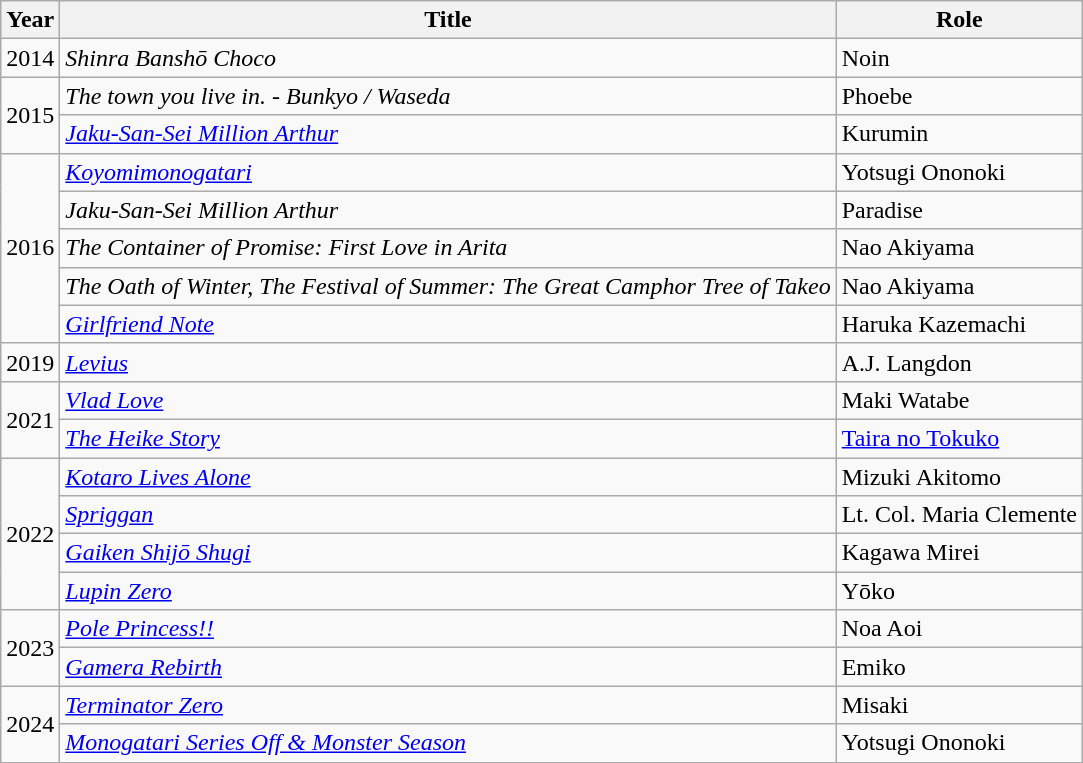<table class="wikitable">
<tr>
<th>Year</th>
<th>Title</th>
<th>Role</th>
</tr>
<tr>
<td rowspan="1">2014</td>
<td><em>Shinra Banshō Choco</em></td>
<td>Noin</td>
</tr>
<tr>
<td rowspan=2"">2015</td>
<td><em>The town you live in. - Bunkyo / Waseda</em></td>
<td>Phoebe</td>
</tr>
<tr>
<td><em><a href='#'>Jaku-San-Sei Million Arthur</a></em></td>
<td>Kurumin</td>
</tr>
<tr>
<td rowspan="5">2016</td>
<td><em><a href='#'>Koyomimonogatari</a></em></td>
<td>Yotsugi Ononoki</td>
</tr>
<tr>
<td><em>Jaku-San-Sei Million Arthur</em></td>
<td>Paradise</td>
</tr>
<tr>
<td><em>The Container of Promise: First Love in Arita</em></td>
<td>Nao Akiyama</td>
</tr>
<tr>
<td><em>The Oath of Winter, The Festival of Summer: The Great Camphor Tree of Takeo</em></td>
<td>Nao Akiyama</td>
</tr>
<tr>
<td><em><a href='#'>Girlfriend Note</a></em></td>
<td>Haruka Kazemachi</td>
</tr>
<tr>
<td rowspan="1">2019</td>
<td><em><a href='#'>Levius</a></em></td>
<td>A.J. Langdon</td>
</tr>
<tr>
<td rowspan="2">2021</td>
<td><em><a href='#'>Vlad Love</a></em></td>
<td>Maki Watabe</td>
</tr>
<tr>
<td><em><a href='#'>The Heike Story</a></em></td>
<td><a href='#'>Taira no Tokuko</a></td>
</tr>
<tr>
<td rowspan="4">2022</td>
<td><em><a href='#'>Kotaro Lives Alone</a></em></td>
<td>Mizuki Akitomo</td>
</tr>
<tr>
<td><em><a href='#'>Spriggan</a></em></td>
<td>Lt. Col. Maria Clemente</td>
</tr>
<tr>
<td><em><a href='#'>Gaiken Shijō Shugi</a></em></td>
<td>Kagawa Mirei</td>
</tr>
<tr>
<td><em><a href='#'>Lupin Zero</a></em></td>
<td>Yōko</td>
</tr>
<tr>
<td rowspan="2">2023</td>
<td><em><a href='#'>Pole Princess!!</a></em></td>
<td>Noa Aoi</td>
</tr>
<tr>
<td><em><a href='#'>Gamera Rebirth</a></em></td>
<td>Emiko</td>
</tr>
<tr>
<td rowspan="2">2024</td>
<td><em><a href='#'>Terminator Zero</a></em></td>
<td>Misaki</td>
</tr>
<tr>
<td><em><a href='#'>Monogatari Series Off & Monster Season</a></em></td>
<td>Yotsugi Ononoki</td>
</tr>
</table>
